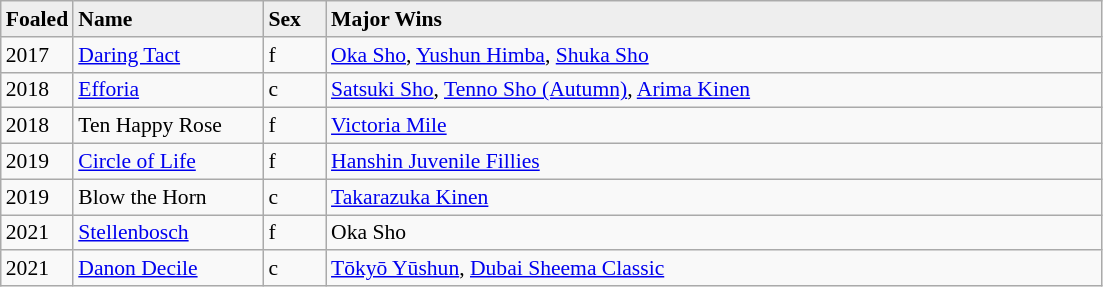<table class="wikitable sortable" style="font-size:90%">
<tr bgcolor="#eeeeee">
<td width="35px"><strong>Foaled</strong></td>
<td width="120px"><strong>Name</strong></td>
<td width="35px"><strong>Sex</strong></td>
<td width="510px"><strong>Major Wins</strong></td>
</tr>
<tr>
<td>2017</td>
<td><a href='#'>Daring Tact</a></td>
<td>f</td>
<td><a href='#'>Oka Sho</a>, <a href='#'>Yushun Himba</a>, <a href='#'>Shuka Sho</a></td>
</tr>
<tr>
<td>2018</td>
<td><a href='#'>Efforia</a></td>
<td>c</td>
<td><a href='#'>Satsuki Sho</a>, <a href='#'>Tenno Sho (Autumn)</a>, <a href='#'>Arima Kinen</a></td>
</tr>
<tr>
<td>2018</td>
<td>Ten Happy Rose</td>
<td>f</td>
<td><a href='#'>Victoria Mile</a></td>
</tr>
<tr>
<td>2019</td>
<td><a href='#'>Circle of Life</a></td>
<td>f</td>
<td><a href='#'>Hanshin Juvenile Fillies</a></td>
</tr>
<tr>
<td>2019</td>
<td>Blow the Horn</td>
<td>c</td>
<td><a href='#'>Takarazuka Kinen</a></td>
</tr>
<tr>
<td>2021</td>
<td><a href='#'>Stellenbosch</a></td>
<td>f</td>
<td>Oka Sho</td>
</tr>
<tr>
<td>2021</td>
<td><a href='#'>Danon Decile</a></td>
<td>c</td>
<td><a href='#'>Tōkyō Yūshun</a>, <a href='#'>Dubai Sheema Classic</a></td>
</tr>
</table>
